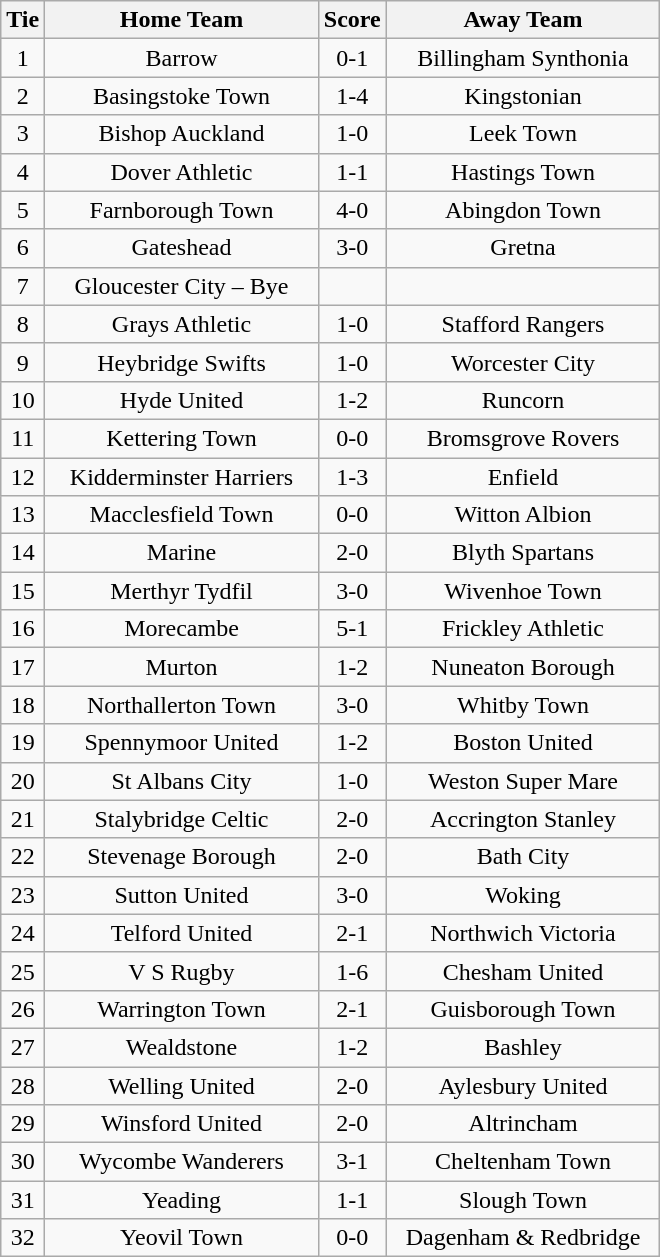<table class="wikitable" style="text-align:center;">
<tr>
<th width=20>Tie</th>
<th width=175>Home Team</th>
<th width=20>Score</th>
<th width=175>Away Team</th>
</tr>
<tr>
<td>1</td>
<td>Barrow</td>
<td>0-1</td>
<td>Billingham Synthonia</td>
</tr>
<tr>
<td>2</td>
<td>Basingstoke Town</td>
<td>1-4</td>
<td>Kingstonian</td>
</tr>
<tr>
<td>3</td>
<td>Bishop Auckland</td>
<td>1-0</td>
<td>Leek Town</td>
</tr>
<tr>
<td>4</td>
<td>Dover Athletic</td>
<td>1-1</td>
<td>Hastings Town</td>
</tr>
<tr>
<td>5</td>
<td>Farnborough Town</td>
<td>4-0</td>
<td>Abingdon Town</td>
</tr>
<tr>
<td>6</td>
<td>Gateshead</td>
<td>3-0</td>
<td>Gretna</td>
</tr>
<tr>
<td>7</td>
<td>Gloucester City – Bye</td>
<td></td>
<td></td>
</tr>
<tr>
<td>8</td>
<td>Grays Athletic</td>
<td>1-0</td>
<td>Stafford Rangers</td>
</tr>
<tr>
<td>9</td>
<td>Heybridge Swifts</td>
<td>1-0</td>
<td>Worcester City</td>
</tr>
<tr>
<td>10</td>
<td>Hyde United</td>
<td>1-2</td>
<td>Runcorn</td>
</tr>
<tr>
<td>11</td>
<td>Kettering Town</td>
<td>0-0</td>
<td>Bromsgrove Rovers</td>
</tr>
<tr>
<td>12</td>
<td>Kidderminster Harriers</td>
<td>1-3</td>
<td>Enfield</td>
</tr>
<tr>
<td>13</td>
<td>Macclesfield Town</td>
<td>0-0</td>
<td>Witton Albion</td>
</tr>
<tr>
<td>14</td>
<td>Marine</td>
<td>2-0</td>
<td>Blyth Spartans</td>
</tr>
<tr>
<td>15</td>
<td>Merthyr Tydfil</td>
<td>3-0</td>
<td>Wivenhoe Town</td>
</tr>
<tr>
<td>16</td>
<td>Morecambe</td>
<td>5-1</td>
<td>Frickley Athletic</td>
</tr>
<tr>
<td>17</td>
<td>Murton</td>
<td>1-2</td>
<td>Nuneaton Borough</td>
</tr>
<tr>
<td>18</td>
<td>Northallerton Town</td>
<td>3-0</td>
<td>Whitby Town</td>
</tr>
<tr>
<td>19</td>
<td>Spennymoor United</td>
<td>1-2</td>
<td>Boston United</td>
</tr>
<tr>
<td>20</td>
<td>St Albans City</td>
<td>1-0</td>
<td>Weston Super Mare</td>
</tr>
<tr>
<td>21</td>
<td>Stalybridge Celtic</td>
<td>2-0</td>
<td>Accrington Stanley</td>
</tr>
<tr>
<td>22</td>
<td>Stevenage Borough</td>
<td>2-0</td>
<td>Bath City</td>
</tr>
<tr>
<td>23</td>
<td>Sutton United</td>
<td>3-0</td>
<td>Woking</td>
</tr>
<tr>
<td>24</td>
<td>Telford United</td>
<td>2-1</td>
<td>Northwich Victoria</td>
</tr>
<tr>
<td>25</td>
<td>V S Rugby</td>
<td>1-6</td>
<td>Chesham United</td>
</tr>
<tr>
<td>26</td>
<td>Warrington Town</td>
<td>2-1</td>
<td>Guisborough Town</td>
</tr>
<tr>
<td>27</td>
<td>Wealdstone</td>
<td>1-2</td>
<td>Bashley</td>
</tr>
<tr>
<td>28</td>
<td>Welling United</td>
<td>2-0</td>
<td>Aylesbury United</td>
</tr>
<tr>
<td>29</td>
<td>Winsford United</td>
<td>2-0</td>
<td>Altrincham</td>
</tr>
<tr>
<td>30</td>
<td>Wycombe Wanderers</td>
<td>3-1</td>
<td>Cheltenham Town</td>
</tr>
<tr>
<td>31</td>
<td>Yeading</td>
<td>1-1</td>
<td>Slough Town</td>
</tr>
<tr>
<td>32</td>
<td>Yeovil Town</td>
<td>0-0</td>
<td>Dagenham & Redbridge</td>
</tr>
</table>
